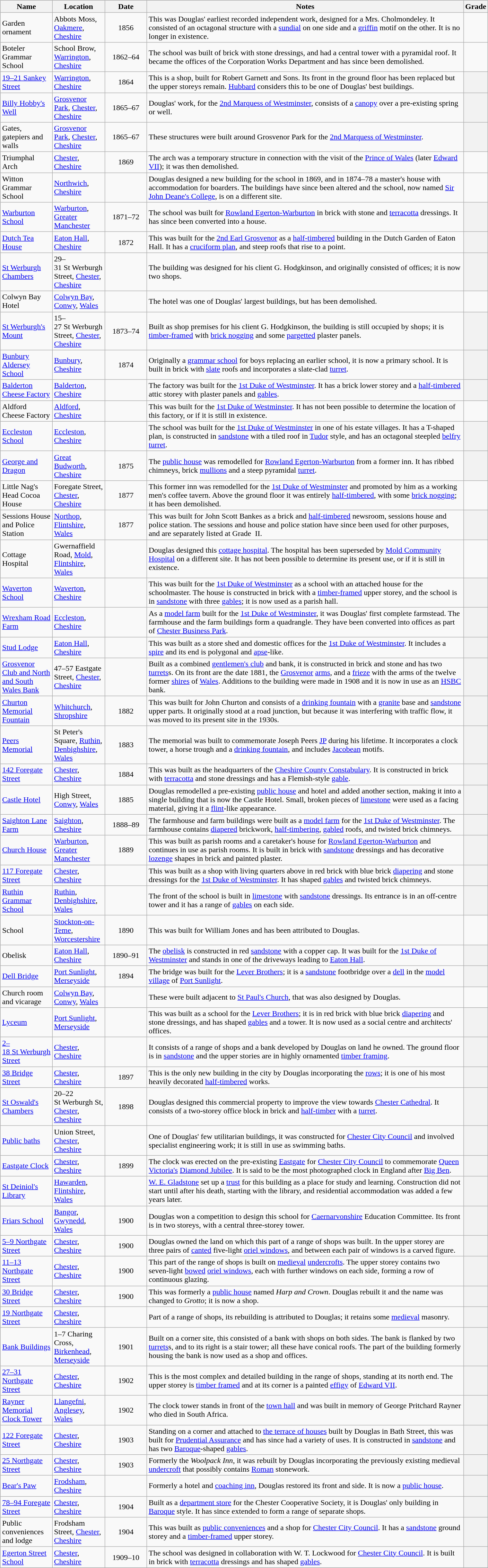<table style="width:100%;border:0px;text-align:left;">
<tr valign="top">
<td><br><table class="wikitable sortable">
<tr>
<th style="width:90px">Name</th>
<th style="width:90px">Location</th>
<th style="width:80px">Date</th>
<th style="width:650px" class="unsortable">Notes</th>
<th style="width:32px">Grade</th>
</tr>
<tr>
<td>Garden ornament</td>
<td>Abbots Moss, <a href='#'>Oakmere</a>, <a href='#'>Cheshire</a><br><small></small></td>
<td align="center">1856</td>
<td>This was Douglas' earliest recorded independent work, designed for a Mrs. Cholmondeley.  It consisted of an octagonal structure with a <a href='#'>sundial</a> on one side and a <a href='#'>griffin</a> motif on the other.  It is no longer in existence.</td>
<td data-sort-value="e"></td>
</tr>
<tr>
<td>Boteler Grammar School</td>
<td>School Brow, <a href='#'>Warrington</a>, <a href='#'>Cheshire</a><br><small></small></td>
<td align="center">1862–64</td>
<td>The school was built of brick with stone dressings, and had a central tower with a pyramidal roof.  It became the offices of the Corporation Works Department and has since been demolished.</td>
<td data-sort-value="e"></td>
</tr>
<tr>
<td><a href='#'>19–21 Sankey Street</a></td>
<td><a href='#'>Warrington</a>, <a href='#'>Cheshire</a><br><small></small></td>
<td align="center">1864</td>
<td>This is a shop, built for Robert Garnett and Sons.  Its front in the ground floor has been replaced but the upper storeys remain.  <a href='#'>Hubbard</a> considers this to be one of Douglas' best buildings.</td>
<th></th>
</tr>
<tr>
<td><a href='#'>Billy Hobby's Well</a></td>
<td><a href='#'>Grosvenor Park</a>, <a href='#'>Chester</a>, <a href='#'>Cheshire</a><br><small></small></td>
<td align="center">1865–67</td>
<td>Douglas' work, for the <a href='#'>2nd Marquess of Westminster</a>, consists of a <a href='#'>canopy</a> over a pre-existing spring or well.</td>
<th></th>
</tr>
<tr>
<td>Gates, gatepiers and walls</td>
<td><a href='#'>Grosvenor Park</a>, <a href='#'>Chester</a>, <a href='#'>Cheshire</a><br><small></small></td>
<td align="center">1865–67</td>
<td>These structures were built around Grosvenor Park for the <a href='#'>2nd Marquess of Westminster</a>.</td>
<th></th>
</tr>
<tr>
<td>Triumphal Arch</td>
<td><a href='#'>Chester</a>, <a href='#'>Cheshire</a></td>
<td align="center">1869</td>
<td>The arch was a  temporary structure in connection with the visit of the <a href='#'>Prince of Wales</a> (later <a href='#'>Edward VII</a>); it was then demolished.</td>
<td data-sort-value="e"></td>
</tr>
<tr>
<td>Witton Grammar School</td>
<td><a href='#'>Northwich</a>, <a href='#'>Cheshire</a><br><small></small></td>
<td align="center"></td>
<td>Douglas designed a new building for the school in 1869, and in 1874–78 a master's house with accommodation for boarders.  The buildings have since been altered and the school, now named <a href='#'>Sir John Deane's College</a>, is on a different site.</td>
<td data-sort-value="e"></td>
</tr>
<tr>
<td><a href='#'>Warburton School</a></td>
<td><a href='#'>Warburton</a>, <a href='#'>Greater Manchester</a><br><small></small></td>
<td align="center">1871–72</td>
<td>The school was built for <a href='#'>Rowland Egerton-Warburton</a> in brick with stone and <a href='#'>terracotta</a> dressings.  It has since been converted into a house.</td>
<th></th>
</tr>
<tr>
<td><a href='#'>Dutch Tea House</a></td>
<td><a href='#'>Eaton Hall</a>, <a href='#'>Cheshire</a><br><small></small></td>
<td align="center">1872</td>
<td>This was built for the <a href='#'>2nd Earl Grosvenor</a> as a <a href='#'>half-timbered</a> building in the Dutch Garden of Eaton Hall.  It has a <a href='#'>cruciform plan</a>, and steep roofs that rise to a point.</td>
<th></th>
</tr>
<tr>
<td><a href='#'>St Werburgh Chambers</a></td>
<td>29–31 St Werburgh Street, <a href='#'>Chester</a>, <a href='#'>Cheshire</a><br><small></small></td>
<td align="center"></td>
<td>The building was designed for his client G. Hodgkinson, and originally consisted of offices; it is now two shops.</td>
<th></th>
</tr>
<tr>
<td>Colwyn Bay Hotel</td>
<td><a href='#'>Colwyn Bay</a>, <a href='#'>Conwy</a>, <a href='#'>Wales</a></td>
<td align="center"></td>
<td>The hotel was one of Douglas' largest buildings, but has been demolished.</td>
<td data-sort-value="e"></td>
</tr>
<tr>
<td><a href='#'>St Werburgh's Mount</a></td>
<td>15–27 St Werburgh Street, <a href='#'>Chester</a>, <a href='#'>Cheshire</a><br><small></small></td>
<td align="center">1873–74</td>
<td>Built as shop premises for his client G. Hodgkinson, the building is still occupied by shops; it is <a href='#'>timber-framed</a> with <a href='#'>brick nogging</a> and some <a href='#'>pargetted</a> plaster panels.</td>
<th></th>
</tr>
<tr>
<td><a href='#'>Bunbury Aldersey School</a></td>
<td><a href='#'>Bunbury</a>, <a href='#'>Cheshire</a><br><small></small></td>
<td align="center">1874</td>
<td>Originally a <a href='#'>grammar school</a> for boys replacing an earlier school, it is now a primary school.  It is built in brick with <a href='#'>slate</a> roofs and incorporates a slate-clad <a href='#'>turret</a>.</td>
<th></th>
</tr>
<tr>
<td><a href='#'>Balderton Cheese Factory</a></td>
<td><a href='#'>Balderton</a>, <a href='#'>Cheshire</a><br><small></small></td>
<td align="center"></td>
<td>The factory was built for the <a href='#'>1st Duke of Westminster</a>. It has a brick lower storey and a <a href='#'>half-timbered</a> attic storey with plaster panels and <a href='#'>gables</a>.</td>
<th></th>
</tr>
<tr>
<td>Aldford Cheese Factory</td>
<td><a href='#'>Aldford</a>, <a href='#'>Cheshire</a></td>
<td align="center"></td>
<td>This was built for the <a href='#'>1st Duke of Westminster</a>.  It has not been possible to determine the location of this factory, or if it is still in existence.</td>
<td data-sort-value="e"></td>
</tr>
<tr>
<td><a href='#'>Eccleston School</a></td>
<td><a href='#'>Eccleston</a>, <a href='#'>Cheshire</a><br><small></small></td>
<td align="center"></td>
<td>The school was built for the <a href='#'>1st Duke of Westminster</a> in one of his estate villages.  It has a T-shaped plan, is constructed in <a href='#'>sandstone</a> with a tiled roof in <a href='#'>Tudor</a> style, and has an octagonal steepled <a href='#'>belfry</a> <a href='#'>turret</a>.</td>
<th></th>
</tr>
<tr>
<td><a href='#'>George and Dragon</a></td>
<td><a href='#'>Great Budworth</a>, <a href='#'>Cheshire</a><br><small></small></td>
<td align="center">1875</td>
<td>The <a href='#'>public house</a> was remodelled for <a href='#'>Rowland Egerton-Warburton</a> from a former inn. It has ribbed chimneys, brick <a href='#'>mullions</a> and a steep pyramidal <a href='#'>turret</a>.</td>
<th></th>
</tr>
<tr>
<td>Little Nag's Head Cocoa House</td>
<td>Foregate Street, <a href='#'>Chester</a>, <a href='#'>Cheshire</a></td>
<td align="center">1877</td>
<td>This former inn was remodelled for the <a href='#'>1st Duke of Westminster</a> and promoted by him as a working men's coffee tavern.  Above the ground floor it was entirely <a href='#'>half-timbered</a>, with some <a href='#'>brick nogging</a>; it has been demolished.</td>
<td data-sort-value="e"></td>
</tr>
<tr>
<td>Sessions House and Police Station</td>
<td><a href='#'>Northop</a>, <a href='#'>Flintshire</a>, <a href='#'>Wales</a><br><small></small></td>
<td align="center">1877</td>
<td>This was built for John Scott Bankes as a brick and <a href='#'>half-timbered</a> newsroom, sessions house and police station.  The sessions and house and police station have since been used for other purposes, and are separately listed at Grade  II.</td>
<th></th>
</tr>
<tr>
<td>Cottage Hospital</td>
<td>Gwernaffield Road, <a href='#'>Mold</a>, <a href='#'>Flintshire</a>, <a href='#'>Wales</a></td>
<td align="center"></td>
<td>Douglas designed this <a href='#'>cottage hospital</a>.  The hospital has been superseded by <a href='#'>Mold Community Hospital</a> on a different site.  It has not been possible to determine its present use, or if it is still in existence.</td>
<td data-sort-value="e"></td>
</tr>
<tr>
<td><a href='#'>Waverton School</a></td>
<td><a href='#'>Waverton</a>, <a href='#'>Cheshire</a><br><small></small></td>
<td align="center"></td>
<td>This was built for the <a href='#'>1st Duke of Westminster</a> as a school with an attached house for the schoolmaster.  The house is constructed in brick with a <a href='#'>timber-framed</a> upper storey, and the school is in <a href='#'>sandstone</a> with three <a href='#'>gables</a>; it is now used as a parish hall.</td>
<th></th>
</tr>
<tr>
<td><a href='#'>Wrexham Road Farm</a></td>
<td><a href='#'>Eccleston</a>, <a href='#'>Cheshire</a><br><small></small></td>
<td align="center"></td>
<td>As a <a href='#'>model farm</a> built for the <a href='#'>1st Duke of Westminster</a>, it was Douglas' first complete farmstead.  The farmhouse and the farm buildings form a quadrangle.  They have been converted into offices as part of <a href='#'>Chester Business Park</a>.</td>
<th></th>
</tr>
<tr>
<td><a href='#'>Stud Lodge</a></td>
<td><a href='#'>Eaton Hall</a>, <a href='#'>Cheshire</a><br><small></small></td>
<td align="center"></td>
<td>This was built as a store shed and domestic offices for the <a href='#'>1st Duke of Westminster</a>.  It includes a <a href='#'>spire</a> and its end is polygonal and <a href='#'>apse</a>-like.</td>
<th></th>
</tr>
<tr>
<td><a href='#'>Grosvenor Club and North and South Wales Bank</a></td>
<td>47–57 Eastgate Street, <a href='#'>Chester</a>, <a href='#'>Cheshire</a><br><small></small></td>
<td align="center"></td>
<td>Built as a combined <a href='#'>gentlemen's club</a> and bank, it is constructed in brick and stone and has two <a href='#'>turrets</a>s.  On its front are the date 1881, the <a href='#'>Grosvenor</a> <a href='#'>arms</a>, and a <a href='#'>frieze</a> with the arms of the twelve former <a href='#'>shires</a> of <a href='#'>Wales</a>.  Additions to the building were made in 1908 and it is now in use as an <a href='#'>HSBC</a> bank.</td>
<th></th>
</tr>
<tr>
<td><a href='#'>Churton Memorial Fountain</a></td>
<td><a href='#'>Whitchurch</a>, <a href='#'>Shropshire</a><br><small></small></td>
<td align="center">1882</td>
<td>This was built for John Churton and consists of a <a href='#'>drinking fountain</a> with a <a href='#'>granite</a> base and <a href='#'>sandstone</a> upper parts.  It originally stood at a road junction, but because it was interfering with traffic flow, it was moved to its present site in the 1930s.</td>
<th></th>
</tr>
<tr>
<td><a href='#'>Peers Memorial</a></td>
<td>St Peter's Square, <a href='#'>Ruthin</a>, <a href='#'>Denbighshire</a>, <a href='#'>Wales</a><br><small></small></td>
<td align="center">1883</td>
<td>The memorial was built to commemorate Joseph Peers <a href='#'>JP</a> during his lifetime.  It incorporates a clock tower, a horse trough and a <a href='#'>drinking fountain</a>, and includes <a href='#'>Jacobean</a> motifs.</td>
<th></th>
</tr>
<tr>
<td><a href='#'>142 Foregate Street</a></td>
<td><a href='#'>Chester</a>, <a href='#'>Cheshire</a><br><small></small></td>
<td align="center">1884</td>
<td>This was built as the headquarters of the <a href='#'>Cheshire County Constabulary</a>.  It is constructed in brick with <a href='#'>terracotta</a> and stone dressings and has a Flemish-style <a href='#'>gable</a>.</td>
<th></th>
</tr>
<tr>
<td><a href='#'>Castle Hotel</a></td>
<td>High Street, <a href='#'>Conwy</a>, <a href='#'>Wales</a><br><small></small></td>
<td align="center">1885</td>
<td>Douglas remodelled a pre-existing <a href='#'>public house</a> and hotel and added another section, making it into a single building that is now the Castle Hotel.  Small, broken pieces of <a href='#'>limestone</a> were used as a facing material, giving it a <a href='#'>flint</a>-like appearance.</td>
<th></th>
</tr>
<tr>
<td><a href='#'>Saighton Lane Farm</a></td>
<td><a href='#'>Saighton</a>, <a href='#'>Cheshire</a><br><small></small></td>
<td align="center">1888–89</td>
<td>The farmhouse and farm buildings were built as a <a href='#'>model farm</a> for the <a href='#'>1st Duke of Westminster</a>.  The farmhouse contains <a href='#'>diapered</a> brickwork, <a href='#'>half-timbering</a>, <a href='#'>gabled</a> roofs, and twisted brick chimneys.</td>
<th></th>
</tr>
<tr>
<td><a href='#'>Church House</a></td>
<td><a href='#'>Warburton</a>, <a href='#'>Greater Manchester</a><br><small></small></td>
<td align="center">1889</td>
<td>This was built as parish rooms and a caretaker's house for <a href='#'>Rowland Egerton-Warburton</a> and continues in use as parish rooms. It is built in brick with <a href='#'>sandstone</a> dressings and has decorative <a href='#'>lozenge</a> shapes in brick and painted plaster.</td>
<th></th>
</tr>
<tr>
<td><a href='#'>117 Foregate Street</a></td>
<td><a href='#'>Chester</a>, <a href='#'>Cheshire</a><br><small></small></td>
<td align="center"></td>
<td>This was built as a shop with living quarters above in red brick with blue brick <a href='#'>diapering</a> and stone dressings for the <a href='#'>1st Duke of Westminster</a>.  It has shaped <a href='#'>gables</a> and twisted brick chimneys.</td>
<th></th>
</tr>
<tr>
<td><a href='#'>Ruthin Grammar School</a></td>
<td><a href='#'>Ruthin</a>, <a href='#'>Denbighshire</a>, <a href='#'>Wales</a><br><small></small></td>
<td align="center"></td>
<td>The front of the school is built in <a href='#'>limestone</a> with <a href='#'>sandstone</a> dressings.  Its entrance is in an off-centre tower and it has a range of <a href='#'>gables</a> on each side.</td>
<th></th>
</tr>
<tr>
<td>School</td>
<td><a href='#'>Stockton-on-Teme</a>, <a href='#'>Worcestershire</a></td>
<td align="center">1890</td>
<td>This was built for William Jones and has been attributed to Douglas.</td>
<td data-sort-value="e"></td>
</tr>
<tr>
<td>Obelisk</td>
<td><a href='#'>Eaton Hall</a>, <a href='#'>Cheshire</a><br><small></small></td>
<td align="center">1890–91</td>
<td>The <a href='#'>obelisk</a> is constructed in red <a href='#'>sandstone</a> with a copper cap.  It was built for the <a href='#'>1st Duke of Westminster</a> and stands in one of the driveways leading to <a href='#'>Eaton Hall</a>.</td>
<th></th>
</tr>
<tr>
<td><a href='#'>Dell Bridge</a></td>
<td><a href='#'>Port Sunlight</a>, <a href='#'>Merseyside</a><br><small></small></td>
<td align="center">1894</td>
<td>The bridge was built for the <a href='#'>Lever Brothers</a>; it is a <a href='#'>sandstone</a> footbridge over a <a href='#'>dell</a> in the <a href='#'>model village</a> of <a href='#'>Port Sunlight</a>.</td>
<th></th>
</tr>
<tr>
<td>Church room and vicarage</td>
<td><a href='#'>Colwyn Bay</a>, <a href='#'>Conwy</a>, <a href='#'>Wales</a></td>
<td align="center"></td>
<td>These were built adjacent to <a href='#'>St Paul's Church</a>, that was also designed by Douglas.</td>
<td data-sort-value="e"></td>
</tr>
<tr>
<td><a href='#'>Lyceum</a></td>
<td><a href='#'>Port Sunlight</a>, <a href='#'>Merseyside</a><br><small></small></td>
<td align="center"></td>
<td>This was built as a school for the <a href='#'>Lever Brothers</a>; it is in red brick with blue brick <a href='#'>diapering</a> and stone dressings, and has shaped <a href='#'>gables</a> and a tower.  It is now used as a social centre and architects' offices.</td>
<th></th>
</tr>
<tr>
<td><a href='#'>2–18 St Werburgh Street</a></td>
<td><a href='#'>Chester</a>, <a href='#'>Cheshire</a><br><small></small></td>
<td align="center"></td>
<td>It consists of a range of shops and a bank developed by Douglas on land he owned.  The ground floor is in <a href='#'>sandstone</a> and the upper stories are in highly ornamented <a href='#'>timber framing</a>.</td>
<th></th>
</tr>
<tr>
<td><a href='#'>38 Bridge Street</a></td>
<td><a href='#'>Chester</a>, <a href='#'>Cheshire</a><br><small></small></td>
<td align="center">1897</td>
<td>This is the only new building in the city by Douglas incorporating the <a href='#'>rows</a>; it is one of his most heavily decorated <a href='#'>half-timbered</a> works.</td>
<th></th>
</tr>
<tr>
<td><a href='#'>St Oswald's Chambers</a></td>
<td>20–22 St Werburgh St, <a href='#'>Chester</a>, <a href='#'>Cheshire</a><br><small></small></td>
<td align="center">1898</td>
<td>Douglas designed this commercial property to improve the view towards <a href='#'>Chester Cathedral</a>.  It consists of a two-storey office block in brick and <a href='#'>half-timber</a> with a <a href='#'>turret</a>.</td>
<th></th>
</tr>
<tr>
<td><a href='#'>Public baths</a></td>
<td>Union Street, <a href='#'>Chester</a>, <a href='#'>Cheshire</a><br><small></small></td>
<td align="center"></td>
<td>One of Douglas' few utilitarian buildings, it was constructed for <a href='#'>Chester City Council</a> and involved specialist engineering work; it is still in use as swimming baths.</td>
<th></th>
</tr>
<tr>
<td><a href='#'>Eastgate Clock</a></td>
<td><a href='#'>Chester</a>, <a href='#'>Cheshire</a><br><small></small></td>
<td align="center">1899</td>
<td>The clock was erected on the pre-existing <a href='#'>Eastgate</a> for <a href='#'>Chester City Council</a> to commemorate <a href='#'>Queen Victoria's</a> <a href='#'>Diamond Jubilee</a>.  It is said to be the most photographed clock in England after <a href='#'>Big Ben</a>.</td>
<th></th>
</tr>
<tr>
<td><a href='#'>St Deiniol's Library</a></td>
<td><a href='#'>Hawarden</a>, <a href='#'>Flintshire</a>, <a href='#'>Wales</a><br><small></small></td>
<td align="center"></td>
<td><a href='#'>W. E. Gladstone</a> set up a <a href='#'>trust</a> for this building as a place for study and learning. Construction did not start until after his death, starting with the library, and residential accommodation was added a few years later.</td>
<th></th>
</tr>
<tr>
<td><a href='#'>Friars School</a></td>
<td><a href='#'>Bangor</a>, <a href='#'>Gwynedd</a>, <a href='#'>Wales</a><br><small></small></td>
<td align="center">1900</td>
<td>Douglas won a competition to design this school for <a href='#'>Caernarvonshire</a> Education Committee.  Its front is in two storeys, with a central three-storey tower.</td>
<th></th>
</tr>
<tr>
<td><a href='#'>5–9 Northgate Street</a></td>
<td><a href='#'>Chester</a>, <a href='#'>Cheshire</a><br><small></small></td>
<td align="center">1900</td>
<td>Douglas owned the land on which this part of a range of shops was built.  In the upper storey are three pairs of <a href='#'>canted</a> five-light <a href='#'>oriel windows</a>, and between each pair of windows is a carved figure.</td>
<th></th>
</tr>
<tr>
<td><a href='#'>11–13 Northgate Street</a></td>
<td><a href='#'>Chester</a>, <a href='#'>Cheshire</a><br><small></small></td>
<td align="center">1900</td>
<td>This part of the range of shops is built on <a href='#'>medieval</a> <a href='#'>undercrofts</a>. The upper storey contains two seven-light <a href='#'>bowed</a> <a href='#'>oriel windows</a>, each with further windows on each side, forming a row of continuous glazing.</td>
<th></th>
</tr>
<tr>
<td><a href='#'>30 Bridge Street</a></td>
<td><a href='#'>Chester</a>, <a href='#'>Cheshire</a><small></small></td>
<td align="center">1900</td>
<td>This was formerly a <a href='#'>public house</a> named <em>Harp and Crown</em>.  Douglas rebuilt it and the name was changed to <em>Grotto</em>; it is now a shop.</td>
<th></th>
</tr>
<tr>
<td><a href='#'>19 Northgate Street</a></td>
<td><a href='#'>Chester</a>, <a href='#'>Cheshire</a><br><small></small></td>
<td align="center"></td>
<td>Part of  a range of shops, its rebuilding is attributed to Douglas; it retains some <a href='#'>medieval</a> masonry.</td>
<th></th>
</tr>
<tr>
<td><a href='#'>Bank Buildings</a></td>
<td>1–7 Charing Cross, <a href='#'>Birkenhead</a>, <a href='#'>Merseyside</a><br><small></small></td>
<td align="center">1901</td>
<td>Built on a corner site, this consisted of a bank with shops on both sides.  The bank is flanked by two <a href='#'>turrets</a>s, and to its right is a stair tower; all these have conical roofs.  The part of the building formerly housing the bank is now used as a shop and offices.</td>
<th></th>
</tr>
<tr>
<td><a href='#'>27–31 Northgate Street</a></td>
<td><a href='#'>Chester</a>, <a href='#'>Cheshire</a><br><small></small></td>
<td align="center">1902</td>
<td>This is the most complex and detailed building in the range of shops, standing at its north end.  The upper storey is <a href='#'>timber framed</a> and at its corner is a painted <a href='#'>effigy</a> of <a href='#'>Edward VII</a>.</td>
<th></th>
</tr>
<tr>
<td><a href='#'>Rayner Memorial Clock Tower</a></td>
<td><a href='#'>Llangefni</a>, <a href='#'>Anglesey</a>, <a href='#'>Wales</a><br><small></small></td>
<td align="center">1902</td>
<td>The clock tower stands in front of the <a href='#'>town hall</a> and was built in memory of George Pritchard Rayner who died in South Africa.</td>
<th></th>
</tr>
<tr>
<td><a href='#'>122 Foregate Street</a></td>
<td><a href='#'>Chester</a>, <a href='#'>Cheshire</a><br><small></small></td>
<td align="center">1903</td>
<td>Standing on a corner and attached to <a href='#'>the terrace of houses</a> built by Douglas in Bath Street, this was built for <a href='#'>Prudential Assurance</a> and has since had a variety of uses.  It is constructed in <a href='#'>sandstone</a> and has two <a href='#'>Baroque</a>-shaped <a href='#'>gables</a>.</td>
<th></th>
</tr>
<tr>
<td><a href='#'>25 Northgate Street</a></td>
<td><a href='#'>Chester</a>, <a href='#'>Cheshire</a><br><small></small></td>
<td align="center">1903</td>
<td>Formerly the <em>Woolpack Inn</em>, it was rebuilt by Douglas incorporating the previously existing medieval <a href='#'>undercroft</a> that possibly contains <a href='#'>Roman</a> stonework.</td>
<th></th>
</tr>
<tr>
<td><a href='#'>Bear's Paw</a></td>
<td><a href='#'>Frodsham</a>, <a href='#'>Cheshire</a><br><small></small></td>
<td align="center"></td>
<td>Formerly a hotel and <a href='#'>coaching inn</a>, Douglas restored its front and side.  It is now a <a href='#'>public house</a>.</td>
<th></th>
</tr>
<tr>
<td><a href='#'>78–94 Foregate Street</a></td>
<td><a href='#'>Chester</a>, <a href='#'>Cheshire</a><br><small></small></td>
<td align="center">1904</td>
<td>Built as a <a href='#'>department store</a> for the Chester Cooperative Society, it is Douglas' only building in <a href='#'>Baroque</a> style.  It has since extended to form a range of separate shops.</td>
<th></th>
</tr>
<tr>
<td>Public conveniences and lodge</td>
<td>Frodsham Street, <a href='#'>Chester</a>, <a href='#'>Cheshire</a><br><small></small></td>
<td align="center">1904</td>
<td>This was built as <a href='#'>public conveniences</a> and a shop for <a href='#'>Chester City Council</a>.  It has a <a href='#'>sandstone</a> ground storey and a <a href='#'>timber-framed</a> upper storey.</td>
<th></th>
</tr>
<tr>
<td><a href='#'>Egerton Street School</a></td>
<td><a href='#'>Chester</a>, <a href='#'>Cheshire</a><br><small></small></td>
<td align="center">1909–10</td>
<td>The school was designed in collaboration with W. T. Lockwood for <a href='#'>Chester City Council</a>.  It is built in brick with <a href='#'>terracotta</a> dressings and has shaped <a href='#'>gables</a>.</td>
<th></th>
</tr>
<tr>
</tr>
</table>
</td>
<td></td>
<td><br>

























</td>
</tr>
</table>
